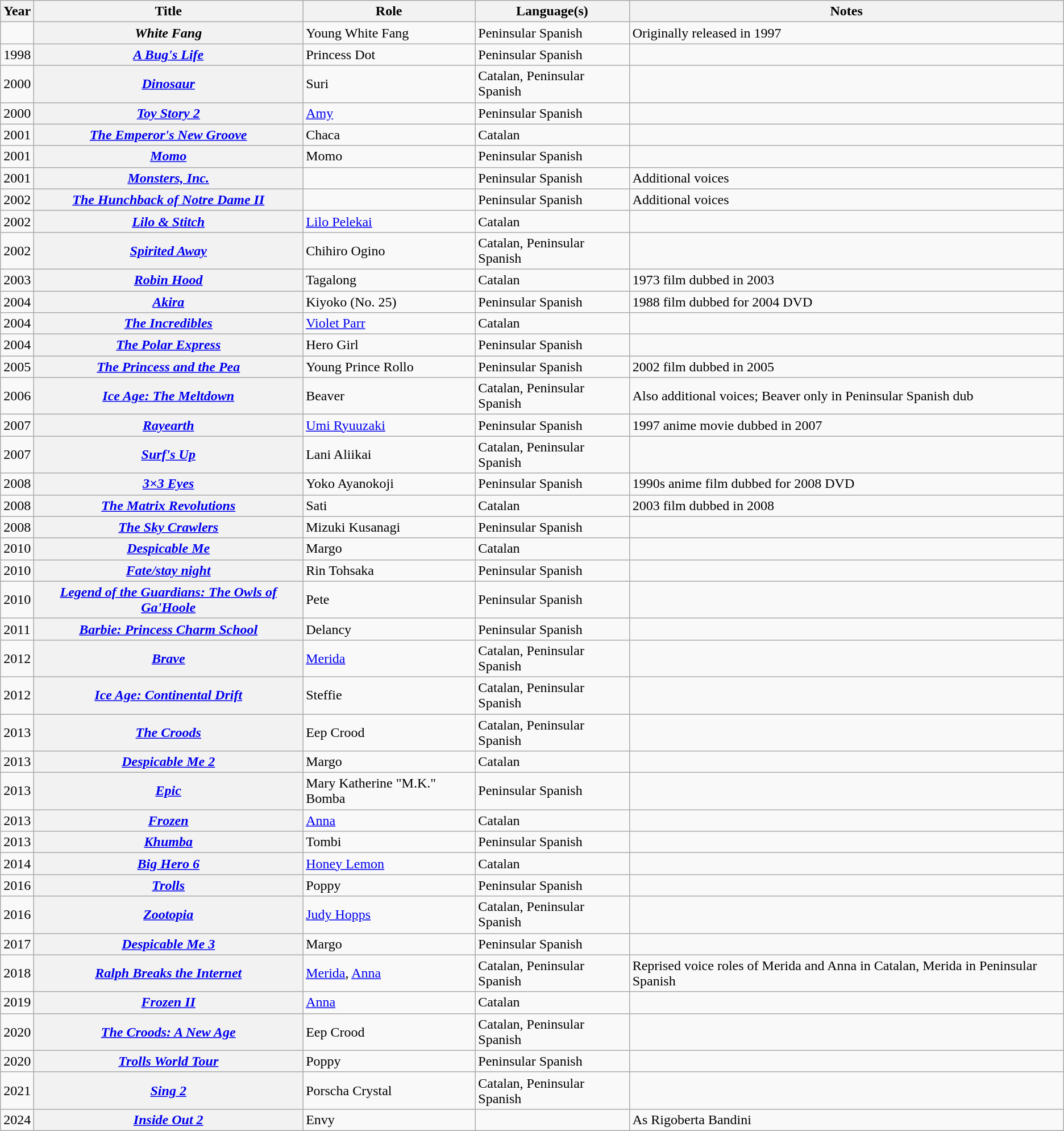<table class="wikitable plainrowheaders sortable">
<tr>
<th scope="col">Year</th>
<th scope="col">Title</th>
<th scope="col">Role</th>
<th>Language(s)</th>
<th>Notes</th>
</tr>
<tr>
<td></td>
<th scope="row"><em>White Fang</em></th>
<td>Young White Fang</td>
<td>Peninsular Spanish</td>
<td>Originally released in 1997</td>
</tr>
<tr>
<td>1998</td>
<th scope="row"><em><a href='#'>A Bug's Life</a></em></th>
<td>Princess Dot</td>
<td>Peninsular Spanish</td>
<td></td>
</tr>
<tr>
<td>2000</td>
<th scope="row"><a href='#'><em>Dinosaur</em></a></th>
<td>Suri</td>
<td>Catalan, Peninsular Spanish</td>
<td></td>
</tr>
<tr>
<td>2000</td>
<th scope="row"><em><a href='#'>Toy Story 2</a></em></th>
<td><a href='#'>Amy</a></td>
<td>Peninsular Spanish</td>
<td></td>
</tr>
<tr>
<td>2001</td>
<th scope="row"><em><a href='#'>The Emperor's New Groove</a></em></th>
<td>Chaca</td>
<td>Catalan</td>
<td></td>
</tr>
<tr>
<td>2001</td>
<th scope="row"><a href='#'><em>Momo</em></a></th>
<td>Momo</td>
<td>Peninsular Spanish</td>
<td></td>
</tr>
<tr>
<td>2001</td>
<th scope="row"><em><a href='#'>Monsters, Inc.</a></em></th>
<td></td>
<td>Peninsular Spanish</td>
<td>Additional voices</td>
</tr>
<tr>
<td>2002</td>
<th scope="row"><em><a href='#'>The Hunchback of Notre Dame II</a></em></th>
<td></td>
<td>Peninsular Spanish</td>
<td>Additional voices</td>
</tr>
<tr>
<td>2002</td>
<th scope="row"><em><a href='#'>Lilo & Stitch</a></em></th>
<td><a href='#'>Lilo Pelekai</a></td>
<td>Catalan</td>
<td></td>
</tr>
<tr>
<td>2002</td>
<th scope="row"><em><a href='#'>Spirited Away</a></em></th>
<td>Chihiro Ogino</td>
<td>Catalan, Peninsular Spanish</td>
<td></td>
</tr>
<tr>
<td>2003</td>
<th scope="row"><a href='#'><em>Robin Hood</em></a></th>
<td>Tagalong</td>
<td>Catalan</td>
<td>1973 film dubbed in 2003</td>
</tr>
<tr>
<td>2004</td>
<th scope="row"><a href='#'><em>Akira</em></a></th>
<td>Kiyoko (No. 25)</td>
<td>Peninsular Spanish</td>
<td>1988 film dubbed for 2004 DVD</td>
</tr>
<tr>
<td>2004</td>
<th scope="row"><em><a href='#'>The Incredibles</a></em></th>
<td><a href='#'>Violet Parr</a></td>
<td>Catalan</td>
<td></td>
</tr>
<tr>
<td>2004</td>
<th scope="row"><a href='#'><em>The Polar Express</em></a></th>
<td>Hero Girl</td>
<td>Peninsular Spanish</td>
<td></td>
</tr>
<tr>
<td>2005</td>
<th scope="row"><a href='#'><em>The Princess and the Pea</em></a></th>
<td>Young Prince Rollo</td>
<td>Peninsular Spanish</td>
<td>2002 film dubbed in 2005</td>
</tr>
<tr>
<td>2006</td>
<th scope="row"><em><a href='#'>Ice Age: The Meltdown</a></em></th>
<td>Beaver</td>
<td>Catalan, Peninsular Spanish</td>
<td>Also additional voices; Beaver only in Peninsular Spanish dub</td>
</tr>
<tr>
<td>2007</td>
<th scope="row"><a href='#'><em>Rayearth</em></a></th>
<td><a href='#'>Umi Ryuuzaki</a></td>
<td>Peninsular Spanish</td>
<td>1997 anime movie dubbed in 2007</td>
</tr>
<tr>
<td>2007</td>
<th scope="row"><a href='#'><em>Surf's Up</em></a></th>
<td>Lani Aliikai</td>
<td>Catalan, Peninsular Spanish</td>
<td></td>
</tr>
<tr>
<td>2008</td>
<th scope="row"><em><a href='#'>3×3 Eyes</a></em></th>
<td>Yoko Ayanokoji</td>
<td>Peninsular Spanish</td>
<td>1990s anime film dubbed for 2008 DVD</td>
</tr>
<tr>
<td>2008</td>
<th scope="row"><em><a href='#'>The Matrix Revolutions</a></em></th>
<td>Sati</td>
<td>Catalan</td>
<td>2003 film dubbed in 2008</td>
</tr>
<tr>
<td>2008</td>
<th scope="row"><a href='#'><em>The Sky Crawlers</em></a></th>
<td>Mizuki Kusanagi</td>
<td>Peninsular Spanish</td>
<td></td>
</tr>
<tr>
<td>2010</td>
<th scope="row"><a href='#'><em>Despicable Me</em></a></th>
<td>Margo</td>
<td>Catalan</td>
<td></td>
</tr>
<tr>
<td>2010</td>
<th scope="row"><a href='#'><em>Fate/stay night</em></a></th>
<td>Rin Tohsaka</td>
<td>Peninsular Spanish</td>
<td></td>
</tr>
<tr>
<td>2010</td>
<th scope="row"><em><a href='#'>Legend of the Guardians: The Owls of Ga'Hoole</a></em></th>
<td>Pete</td>
<td>Peninsular Spanish</td>
<td></td>
</tr>
<tr>
<td>2011</td>
<th scope="row"><em><a href='#'>Barbie: Princess Charm School</a></em></th>
<td>Delancy</td>
<td>Peninsular Spanish</td>
<td></td>
</tr>
<tr>
<td>2012</td>
<th scope="row"><em><a href='#'>Brave</a></em></th>
<td><a href='#'>Merida</a></td>
<td>Catalan, Peninsular Spanish</td>
<td></td>
</tr>
<tr>
<td>2012</td>
<th scope="row"><em><a href='#'>Ice Age: Continental Drift</a></em></th>
<td>Steffie</td>
<td>Catalan, Peninsular Spanish</td>
<td></td>
</tr>
<tr>
<td>2013</td>
<th scope="row"><em><a href='#'>The Croods</a></em></th>
<td>Eep Crood</td>
<td>Catalan, Peninsular Spanish</td>
<td></td>
</tr>
<tr>
<td>2013</td>
<th scope="row"><em><a href='#'>Despicable Me 2</a></em></th>
<td>Margo</td>
<td>Catalan</td>
<td></td>
</tr>
<tr>
<td>2013</td>
<th scope="row"><a href='#'><em>Epic</em></a></th>
<td>Mary Katherine "M.K." Bomba</td>
<td>Peninsular Spanish</td>
<td></td>
</tr>
<tr>
<td>2013</td>
<th scope="row"><em><a href='#'>Frozen</a></em></th>
<td><a href='#'>Anna</a></td>
<td>Catalan</td>
<td></td>
</tr>
<tr>
<td>2013</td>
<th scope="row"><em><a href='#'>Khumba</a></em></th>
<td>Tombi</td>
<td>Peninsular Spanish</td>
<td></td>
</tr>
<tr>
<td>2014</td>
<th scope="row"><a href='#'><em>Big Hero 6</em></a></th>
<td><a href='#'>Honey Lemon</a></td>
<td>Catalan</td>
<td></td>
</tr>
<tr>
<td>2016</td>
<th scope="row"><a href='#'><em>Trolls</em></a></th>
<td>Poppy</td>
<td>Peninsular Spanish</td>
<td></td>
</tr>
<tr>
<td>2016</td>
<th scope="row"><em><a href='#'>Zootopia</a></em></th>
<td><a href='#'>Judy Hopps</a></td>
<td>Catalan, Peninsular Spanish</td>
<td></td>
</tr>
<tr>
<td>2017</td>
<th scope="row"><em><a href='#'>Despicable Me 3</a></em></th>
<td>Margo</td>
<td>Peninsular Spanish</td>
<td></td>
</tr>
<tr>
<td>2018</td>
<th scope="row"><em><a href='#'>Ralph Breaks the Internet</a></em></th>
<td><a href='#'>Merida</a>, <a href='#'>Anna</a></td>
<td>Catalan, Peninsular Spanish</td>
<td>Reprised voice roles of Merida and Anna in Catalan, Merida in Peninsular Spanish</td>
</tr>
<tr>
<td>2019</td>
<th scope="row"><em><a href='#'>Frozen II</a></em></th>
<td><a href='#'>Anna</a></td>
<td>Catalan</td>
<td></td>
</tr>
<tr>
<td>2020</td>
<th scope="row"><em><a href='#'>The Croods: A New Age</a></em></th>
<td>Eep Crood</td>
<td>Catalan, Peninsular Spanish</td>
<td></td>
</tr>
<tr>
<td>2020</td>
<th scope="row"><em><a href='#'>Trolls World Tour</a></em></th>
<td>Poppy</td>
<td>Peninsular Spanish</td>
<td></td>
</tr>
<tr>
<td>2021</td>
<th scope="row"><em><a href='#'>Sing 2</a></em></th>
<td>Porscha Crystal</td>
<td>Catalan, Peninsular Spanish</td>
<td></td>
</tr>
<tr>
<td>2024</td>
<th scope="row"><em><a href='#'>Inside Out 2</a></em></th>
<td>Envy</td>
<td></td>
<td>As Rigoberta Bandini</td>
</tr>
</table>
